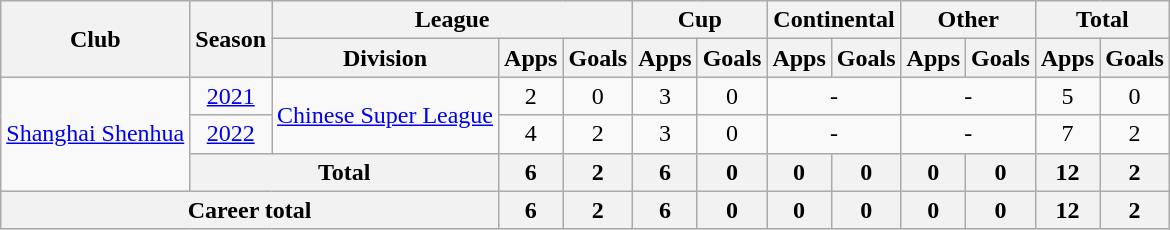<table class="wikitable" style="text-align: center">
<tr>
<th rowspan="2">Club</th>
<th rowspan="2">Season</th>
<th colspan="3">League</th>
<th colspan="2">Cup</th>
<th colspan="2">Continental</th>
<th colspan="2">Other</th>
<th colspan="2">Total</th>
</tr>
<tr>
<th>Division</th>
<th>Apps</th>
<th>Goals</th>
<th>Apps</th>
<th>Goals</th>
<th>Apps</th>
<th>Goals</th>
<th>Apps</th>
<th>Goals</th>
<th>Apps</th>
<th>Goals</th>
</tr>
<tr>
<td rowspan=3><a href='#'>Shanghai Shenhua</a></td>
<td><a href='#'>2021</a></td>
<td rowspan=2><a href='#'>Chinese Super League</a></td>
<td>2</td>
<td>0</td>
<td>3</td>
<td>0</td>
<td colspan="2">-</td>
<td colspan="2">-</td>
<td>5</td>
<td>0</td>
</tr>
<tr>
<td><a href='#'>2022</a></td>
<td>4</td>
<td>2</td>
<td>3</td>
<td>0</td>
<td colspan="2">-</td>
<td colspan="2">-</td>
<td>7</td>
<td>2</td>
</tr>
<tr>
<th colspan=2>Total</th>
<th>6</th>
<th>2</th>
<th>6</th>
<th>0</th>
<th>0</th>
<th>0</th>
<th>0</th>
<th>0</th>
<th>12</th>
<th>2</th>
</tr>
<tr>
<th colspan=3>Career total</th>
<th>6</th>
<th>2</th>
<th>6</th>
<th>0</th>
<th>0</th>
<th>0</th>
<th>0</th>
<th>0</th>
<th>12</th>
<th>2</th>
</tr>
</table>
